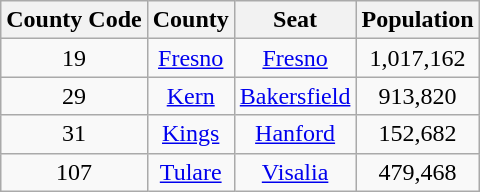<table class="wikitable sortable" style="text-align:center;">
<tr>
<th> County Code</th>
<th>County</th>
<th>Seat</th>
<th>Population</th>
</tr>
<tr>
<td>19</td>
<td><a href='#'>Fresno</a></td>
<td><a href='#'>Fresno</a></td>
<td>1,017,162</td>
</tr>
<tr>
<td>29</td>
<td><a href='#'>Kern</a></td>
<td><a href='#'>Bakersfield</a></td>
<td>913,820</td>
</tr>
<tr>
<td>31</td>
<td><a href='#'>Kings</a></td>
<td><a href='#'>Hanford</a></td>
<td>152,682</td>
</tr>
<tr>
<td>107</td>
<td><a href='#'>Tulare</a></td>
<td><a href='#'>Visalia</a></td>
<td>479,468</td>
</tr>
</table>
